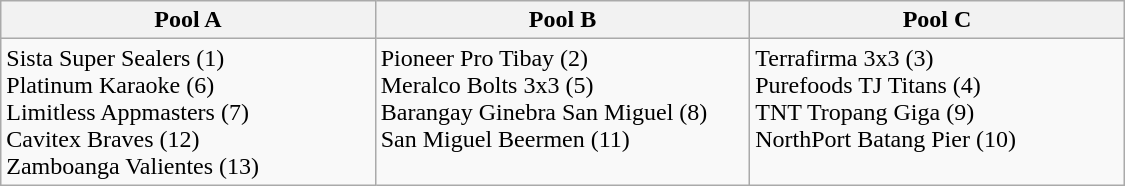<table class=wikitable width=750>
<tr>
<th width=33%>Pool A</th>
<th width=33%>Pool B</th>
<th width=33%>Pool C</th>
</tr>
<tr valign=top>
<td>Sista Super Sealers (1) <br> Platinum Karaoke (6) <br> Limitless Appmasters (7) <br> Cavitex Braves (12) <br> Zamboanga Valientes (13)</td>
<td>Pioneer Pro Tibay (2) <br> Meralco Bolts 3x3 (5) <br> Barangay Ginebra San Miguel (8) <br> San Miguel Beermen (11)</td>
<td>Terrafirma 3x3 (3) <br> Purefoods TJ Titans (4) <br> TNT Tropang Giga (9) <br> NorthPort Batang Pier (10)</td>
</tr>
</table>
